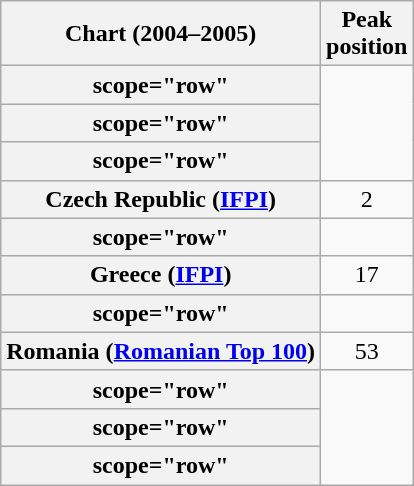<table class="wikitable sortable plainrowheaders" style="text-align:center">
<tr>
<th>Chart (2004–2005)</th>
<th>Peak<br>position</th>
</tr>
<tr>
<th>scope="row"</th>
</tr>
<tr>
<th>scope="row"</th>
</tr>
<tr>
<th>scope="row"</th>
</tr>
<tr>
<th scope="row">Czech Republic (<a href='#'>IFPI</a>)</th>
<td>2</td>
</tr>
<tr>
<th>scope="row"</th>
</tr>
<tr>
<th scope="row">Greece (<a href='#'>IFPI</a>)</th>
<td>17</td>
</tr>
<tr>
<th>scope="row"</th>
</tr>
<tr>
<th scope="row">Romania (<a href='#'>Romanian Top 100</a>)</th>
<td>53</td>
</tr>
<tr>
<th>scope="row"</th>
</tr>
<tr>
<th>scope="row"</th>
</tr>
<tr>
<th>scope="row"</th>
</tr>
</table>
